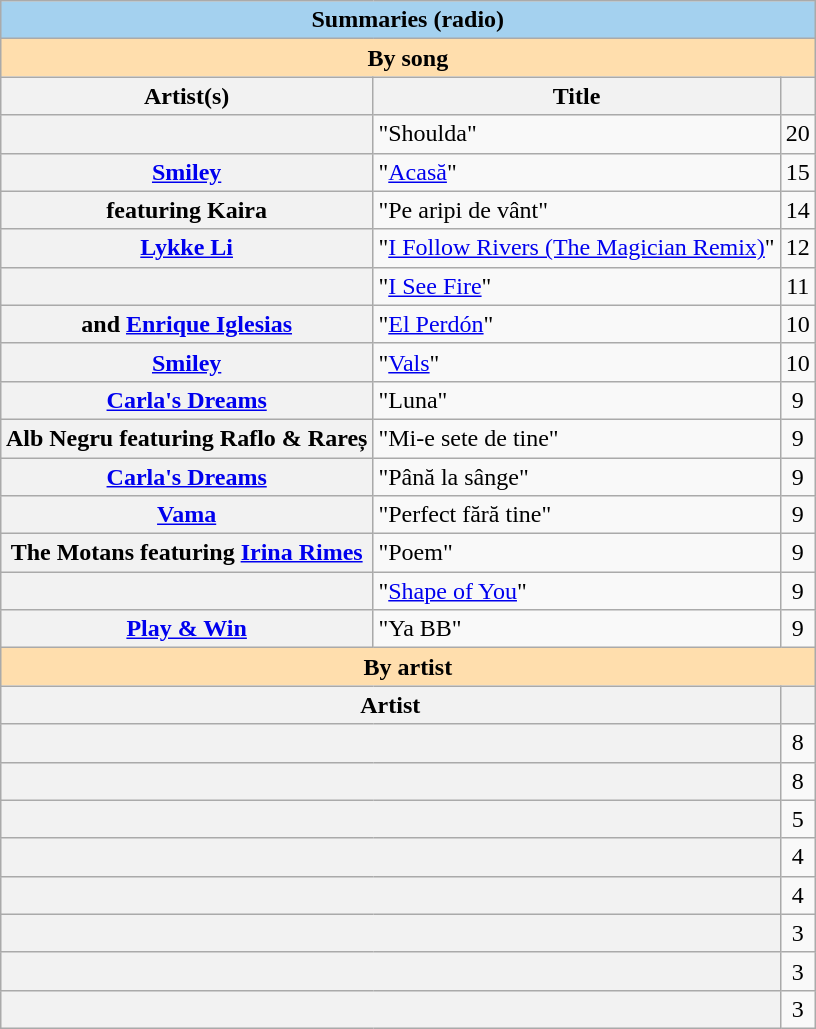<table class="wikitable plainrowheaders mw-collapsible mw-collapsed collapsible collapsed" style="float:right; margin:10px">
<tr>
<th colspan="3" style="font-weight: bold; background: #A4D1EF;">Summaries (radio)</th>
</tr>
<tr>
<th colspan="3" style="font-weight: bold; background: navajowhite;">By song</th>
</tr>
<tr>
<th>Artist(s)</th>
<th>Title</th>
<th></th>
</tr>
<tr>
<th scope="row"></th>
<td>"Shoulda"</td>
<td style="text-align:center;">20</td>
</tr>
<tr>
<th scope="row"><a href='#'>Smiley</a></th>
<td>"<a href='#'>Acasă</a>"</td>
<td style="text-align:center;">15</td>
</tr>
<tr>
<th scope="row"> featuring Kaira</th>
<td>"Pe aripi de vânt"</td>
<td style="text-align:center;">14</td>
</tr>
<tr>
<th scope="row"><a href='#'>Lykke Li</a></th>
<td>"<a href='#'>I Follow Rivers (The Magician Remix)</a>"</td>
<td style="text-align:center;">12</td>
</tr>
<tr>
<th scope="row"></th>
<td>"<a href='#'>I See Fire</a>"</td>
<td style="text-align:center;">11</td>
</tr>
<tr>
<th scope="row"> and <a href='#'>Enrique Iglesias</a></th>
<td>"<a href='#'>El Perdón</a>"</td>
<td style="text-align:center;">10</td>
</tr>
<tr>
<th scope="row"><a href='#'>Smiley</a></th>
<td>"<a href='#'>Vals</a>"</td>
<td style="text-align:center;">10</td>
</tr>
<tr>
<th scope="row"><a href='#'>Carla's Dreams</a></th>
<td>"Luna"</td>
<td style="text-align:center;">9</td>
</tr>
<tr>
<th scope="row">Alb Negru featuring Raflo & Rareș</th>
<td>"Mi-e sete de tine"</td>
<td style="text-align:center;">9</td>
</tr>
<tr>
<th scope="row"><a href='#'>Carla's Dreams</a></th>
<td>"Până la sânge"</td>
<td style="text-align:center;">9</td>
</tr>
<tr>
<th scope="row"><a href='#'>Vama</a></th>
<td>"Perfect fără tine"</td>
<td style="text-align:center;">9</td>
</tr>
<tr>
<th scope="row">The Motans featuring <a href='#'>Irina Rimes</a></th>
<td>"Poem"</td>
<td style="text-align:center;">9</td>
</tr>
<tr>
<th scope="row"></th>
<td>"<a href='#'>Shape of You</a>"</td>
<td style="text-align:center;">9</td>
</tr>
<tr>
<th scope="row"><a href='#'>Play & Win</a></th>
<td>"Ya BB"</td>
<td style="text-align:center;">9</td>
</tr>
<tr>
<th colspan="3" style="font-weight: bold; background: navajowhite;">By artist</th>
</tr>
<tr>
<th colspan="2">Artist</th>
<th></th>
</tr>
<tr>
<th scope="row" colspan="2"></th>
<td style="text-align:center;">8</td>
</tr>
<tr>
<th scope="row" colspan="2"></th>
<td style="text-align:center;">8</td>
</tr>
<tr>
<th scope="row" colspan="2"></th>
<td style="text-align:center;">5</td>
</tr>
<tr>
<th scope="row" colspan="2"></th>
<td style="text-align:center;">4</td>
</tr>
<tr>
<th scope="row" colspan="2"></th>
<td style="text-align:center;">4</td>
</tr>
<tr>
<th scope="row" colspan="2"></th>
<td style="text-align:center;">3</td>
</tr>
<tr>
<th scope="row" colspan="2"></th>
<td style="text-align:center;">3</td>
</tr>
<tr>
<th scope="row" colspan="2"></th>
<td style="text-align:center;">3</td>
</tr>
</table>
